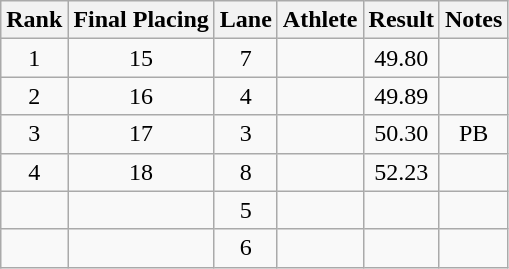<table class="wikitable sortable" style="text-align:center">
<tr>
<th>Rank</th>
<th>Final Placing</th>
<th>Lane</th>
<th>Athlete</th>
<th>Result</th>
<th>Notes</th>
</tr>
<tr>
<td>1</td>
<td>15</td>
<td>7</td>
<td align=left></td>
<td>49.80</td>
<td></td>
</tr>
<tr>
<td>2</td>
<td>16</td>
<td>4</td>
<td align=left></td>
<td>49.89</td>
<td></td>
</tr>
<tr>
<td>3</td>
<td>17</td>
<td>3</td>
<td align=left></td>
<td>50.30</td>
<td>PB</td>
</tr>
<tr>
<td>4</td>
<td>18</td>
<td>8</td>
<td align=left></td>
<td>52.23</td>
<td></td>
</tr>
<tr>
<td></td>
<td></td>
<td>5</td>
<td align=left></td>
<td></td>
<td></td>
</tr>
<tr>
<td></td>
<td></td>
<td>6</td>
<td align=left></td>
<td></td>
<td></td>
</tr>
</table>
